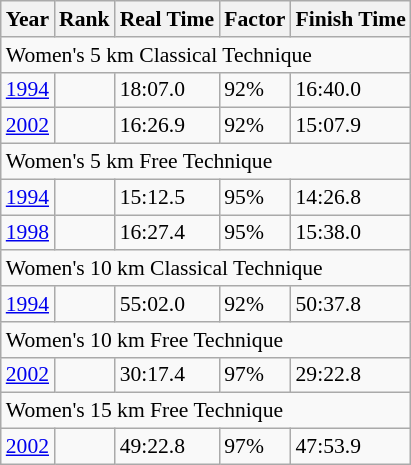<table class="wikitable" style="font-size:90%">
<tr>
<th>Year</th>
<th>Rank</th>
<th>Real Time</th>
<th>Factor</th>
<th>Finish Time</th>
</tr>
<tr>
<td colspan=5>Women's 5 km Classical Technique</td>
</tr>
<tr>
<td><a href='#'>1994</a></td>
<td></td>
<td>18:07.0</td>
<td>92%</td>
<td>16:40.0</td>
</tr>
<tr>
<td><a href='#'>2002</a></td>
<td></td>
<td>16:26.9</td>
<td>92%</td>
<td>15:07.9</td>
</tr>
<tr>
<td colspan=5>Women's 5 km Free Technique</td>
</tr>
<tr>
<td><a href='#'>1994</a></td>
<td></td>
<td>15:12.5</td>
<td>95%</td>
<td>14:26.8</td>
</tr>
<tr>
<td><a href='#'>1998</a></td>
<td></td>
<td>16:27.4</td>
<td>95%</td>
<td>15:38.0</td>
</tr>
<tr>
<td colspan=5>Women's 10 km Classical Technique</td>
</tr>
<tr>
<td><a href='#'>1994</a></td>
<td></td>
<td>55:02.0</td>
<td>92%</td>
<td>50:37.8</td>
</tr>
<tr>
<td colspan=5>Women's 10 km Free Technique</td>
</tr>
<tr>
<td><a href='#'>2002</a></td>
<td></td>
<td>30:17.4</td>
<td>97%</td>
<td>29:22.8</td>
</tr>
<tr>
<td colspan=5>Women's 15 km Free Technique</td>
</tr>
<tr>
<td><a href='#'>2002</a></td>
<td></td>
<td>49:22.8</td>
<td>97%</td>
<td>47:53.9</td>
</tr>
</table>
